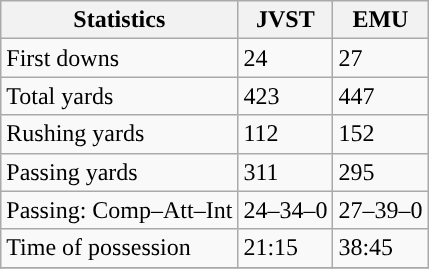<table class="wikitable" style="float: left;">
<tr>
<th>Statistics</th>
<th>JVST</th>
<th>EMU</th>
</tr>
<tr>
<td>First downs</td>
<td>24</td>
<td>27</td>
</tr>
<tr>
<td>Total yards</td>
<td>423</td>
<td>447</td>
</tr>
<tr>
<td>Rushing yards</td>
<td>112</td>
<td>152</td>
</tr>
<tr>
<td>Passing yards</td>
<td>311</td>
<td>295</td>
</tr>
<tr>
<td>Passing: Comp–Att–Int</td>
<td>24–34–0</td>
<td>27–39–0</td>
</tr>
<tr>
<td>Time of possession</td>
<td>21:15</td>
<td>38:45</td>
</tr>
<tr>
</tr>
</table>
